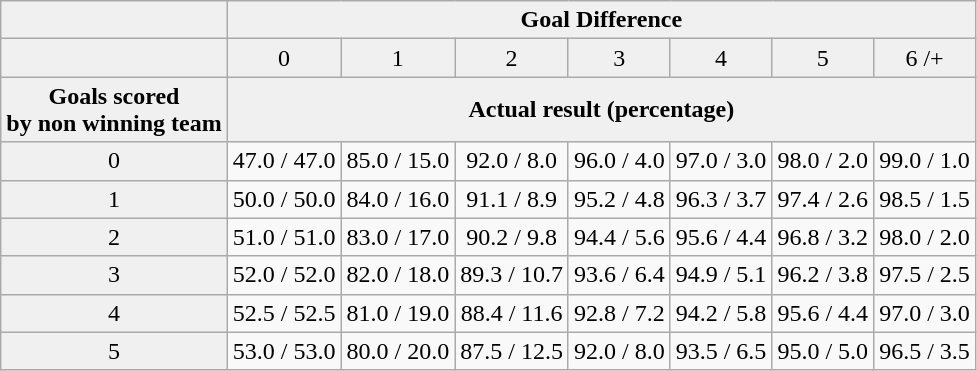<table class="wikitable" style="text-align:center">
<tr style="text-align:center; background:#f0f0f0;">
<td style="text-align:center; background:#f0f0f0;"></td>
<td colspan="7"><strong>Goal Difference</strong></td>
</tr>
<tr style="text-align:center; background:#f0f0f0;">
<td></td>
<td>0</td>
<td>1</td>
<td>2</td>
<td>3</td>
<td>4</td>
<td>5</td>
<td>6 /+</td>
</tr>
<tr style="text-align:center; background:#f0f0f0;">
<td><strong>Goals scored<br>by non winning team</strong></td>
<td colspan=7><strong>Actual result (percentage)</strong></td>
</tr>
<tr>
<td style="text-align:center; background:#f0f0f0;">0</td>
<td>47.0 / 47.0</td>
<td>85.0 / 15.0</td>
<td>92.0 / 8.0</td>
<td>96.0 / 4.0</td>
<td>97.0 / 3.0</td>
<td>98.0 / 2.0</td>
<td>99.0 / 1.0</td>
</tr>
<tr>
<td style="text-align:center; background:#f0f0f0;">1</td>
<td>50.0 / 50.0</td>
<td>84.0 / 16.0</td>
<td>91.1 / 8.9</td>
<td>95.2 / 4.8</td>
<td>96.3 / 3.7</td>
<td>97.4 / 2.6</td>
<td>98.5 / 1.5</td>
</tr>
<tr>
<td style="text-align:center; background:#f0f0f0;">2</td>
<td>51.0 / 51.0</td>
<td>83.0 / 17.0</td>
<td>90.2 / 9.8</td>
<td>94.4 / 5.6</td>
<td>95.6 / 4.4</td>
<td>96.8 / 3.2</td>
<td>98.0 / 2.0</td>
</tr>
<tr>
<td style="text-align:center; background:#f0f0f0;">3</td>
<td>52.0 / 52.0</td>
<td>82.0 / 18.0</td>
<td>89.3 / 10.7</td>
<td>93.6 / 6.4</td>
<td>94.9 / 5.1</td>
<td>96.2 / 3.8</td>
<td>97.5 / 2.5</td>
</tr>
<tr>
<td style="text-align:center; background:#f0f0f0;">4</td>
<td>52.5 / 52.5</td>
<td>81.0 / 19.0</td>
<td>88.4 / 11.6</td>
<td>92.8 / 7.2</td>
<td>94.2 / 5.8</td>
<td>95.6 / 4.4</td>
<td>97.0 / 3.0</td>
</tr>
<tr>
<td style="text-align:center; background:#f0f0f0;">5</td>
<td>53.0 / 53.0</td>
<td>80.0 / 20.0</td>
<td>87.5 / 12.5</td>
<td>92.0 / 8.0</td>
<td>93.5 / 6.5</td>
<td>95.0 / 5.0</td>
<td>96.5 / 3.5</td>
</tr>
</table>
